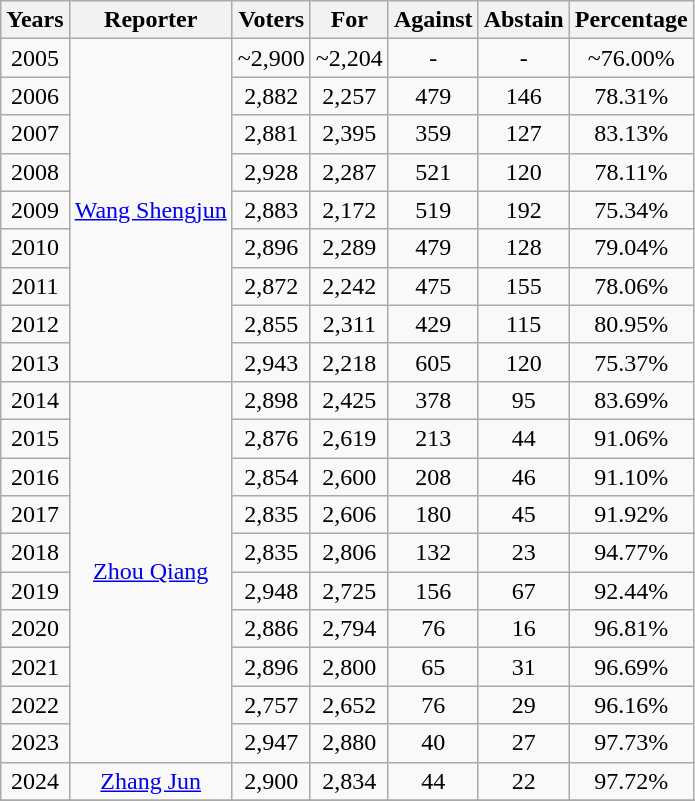<table class="wikitable sortable" style="text-align: center;">
<tr>
<th>Years</th>
<th>Reporter</th>
<th>Voters</th>
<th>For</th>
<th>Against</th>
<th>Abstain</th>
<th>Percentage</th>
</tr>
<tr>
<td>2005</td>
<td rowspan=9><a href='#'>Wang Shengjun</a></td>
<td>~2,900</td>
<td>~2,204</td>
<td>-</td>
<td>-</td>
<td>~76.00%</td>
</tr>
<tr>
<td>2006</td>
<td>2,882</td>
<td>2,257</td>
<td>479</td>
<td>146</td>
<td>78.31%</td>
</tr>
<tr>
<td>2007</td>
<td>2,881</td>
<td>2,395</td>
<td>359</td>
<td>127</td>
<td>83.13%</td>
</tr>
<tr>
<td>2008</td>
<td>2,928</td>
<td>2,287</td>
<td>521</td>
<td>120</td>
<td>78.11%</td>
</tr>
<tr>
<td>2009</td>
<td>2,883</td>
<td>2,172</td>
<td>519</td>
<td>192</td>
<td>75.34%</td>
</tr>
<tr>
<td>2010</td>
<td>2,896</td>
<td>2,289</td>
<td>479</td>
<td>128</td>
<td>79.04%</td>
</tr>
<tr>
<td>2011</td>
<td>2,872</td>
<td>2,242</td>
<td>475</td>
<td>155</td>
<td>78.06%</td>
</tr>
<tr>
<td>2012</td>
<td>2,855</td>
<td>2,311</td>
<td>429</td>
<td>115</td>
<td>80.95%</td>
</tr>
<tr>
<td>2013</td>
<td>2,943</td>
<td>2,218</td>
<td>605</td>
<td>120</td>
<td>75.37%</td>
</tr>
<tr>
<td>2014</td>
<td rowspan="10"><a href='#'>Zhou Qiang</a></td>
<td>2,898</td>
<td>2,425</td>
<td>378</td>
<td>95</td>
<td>83.69%</td>
</tr>
<tr>
<td>2015</td>
<td>2,876</td>
<td>2,619</td>
<td>213</td>
<td>44</td>
<td>91.06%</td>
</tr>
<tr>
<td>2016</td>
<td>2,854</td>
<td>2,600</td>
<td>208</td>
<td>46</td>
<td>91.10%</td>
</tr>
<tr>
<td>2017</td>
<td>2,835</td>
<td>2,606</td>
<td>180</td>
<td>45</td>
<td>91.92%</td>
</tr>
<tr>
<td>2018</td>
<td>2,835</td>
<td>2,806</td>
<td>132</td>
<td>23</td>
<td>94.77%</td>
</tr>
<tr>
<td>2019</td>
<td>2,948</td>
<td>2,725</td>
<td>156</td>
<td>67</td>
<td>92.44%</td>
</tr>
<tr>
<td>2020</td>
<td>2,886</td>
<td>2,794</td>
<td>76</td>
<td>16</td>
<td>96.81%</td>
</tr>
<tr>
<td>2021</td>
<td>2,896</td>
<td>2,800</td>
<td>65</td>
<td>31</td>
<td>96.69%</td>
</tr>
<tr>
<td>2022</td>
<td>2,757</td>
<td>2,652</td>
<td>76</td>
<td>29</td>
<td>96.16%</td>
</tr>
<tr>
<td>2023</td>
<td>2,947</td>
<td>2,880</td>
<td>40</td>
<td>27</td>
<td>97.73%</td>
</tr>
<tr>
<td>2024</td>
<td><a href='#'>Zhang Jun</a></td>
<td>2,900</td>
<td>2,834</td>
<td>44</td>
<td>22</td>
<td>97.72%</td>
</tr>
<tr>
</tr>
</table>
